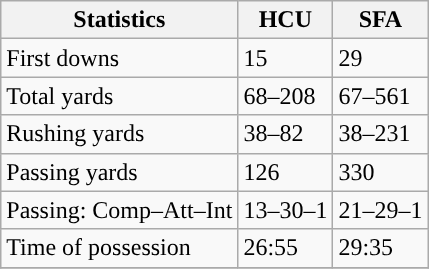<table class="wikitable" style="float: left;">
<tr>
<th>Statistics</th>
<th>HCU</th>
<th>SFA</th>
</tr>
<tr>
<td>First downs</td>
<td>15</td>
<td>29</td>
</tr>
<tr>
<td>Total yards</td>
<td>68–208</td>
<td>67–561</td>
</tr>
<tr>
<td>Rushing yards</td>
<td>38–82</td>
<td>38–231</td>
</tr>
<tr>
<td>Passing yards</td>
<td>126</td>
<td>330</td>
</tr>
<tr>
<td>Passing: Comp–Att–Int</td>
<td>13–30–1</td>
<td>21–29–1</td>
</tr>
<tr>
<td>Time of possession</td>
<td>26:55</td>
<td>29:35</td>
</tr>
<tr>
</tr>
</table>
